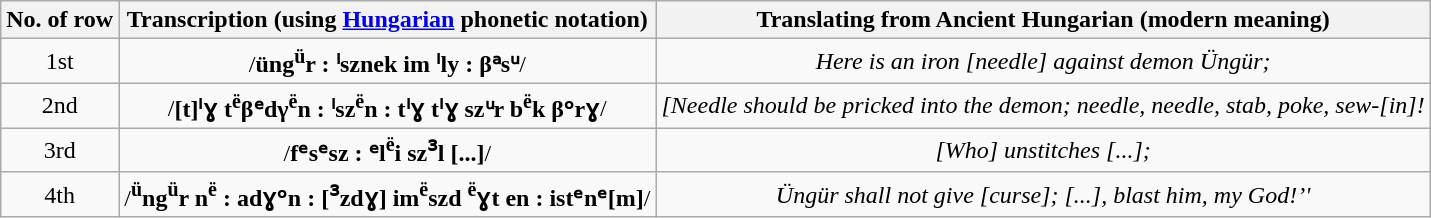<table class="wikitable wide"  border="1" cellpadding="10" cellspacing="1">
<tr>
<th>No. of row</th>
<th>Transcription (using <a href='#'>Hungarian</a> phonetic notation)</th>
<th>Translating from Ancient Hungarian (modern meaning)</th>
</tr>
<tr align="center">
<td>1st</td>
<td>/<strong>üng<sup>ü</sup>r : ⁱsznek im ⁱly : βᵃsᵘ</strong>/</td>
<td><em>Here is an iron [needle] against demon Üngür;</em></td>
</tr>
<tr align="center">
<td>2nd</td>
<td>/<strong>[t]ⁱɣ t<sup>ë</sup>βᵉdγ<sup>ë</sup>n : ⁱsz<sup>ë</sup>n : tⁱɣ tⁱɣ szᵘr b<sup>ë</sup>k βᵒrɣ</strong>/</td>
<td><em>[Needle should be pricked into the demon; needle, needle, stab, poke, sew-[in]!</em></td>
</tr>
<tr align="center">
<td>3rd</td>
<td>/<strong>fᵉsᵉsz : ᵉl<sup>ë</sup>i sz<sup>ɜ</sup>l [...]</strong>/</td>
<td><em>[Who] unstitches [...];</em></td>
</tr>
<tr align="center">
<td>4th</td>
<td>/<strong><sup>ü</sup>ng<sup>ü</sup>r n<sup>ë</sup> : adɣᵒn : [<sup>ɜ</sup>zdɣ] im<sup>ë</sup>szd <sup>ë</sup>ɣt en : istᵉnᵉ[m]</strong>/</td>
<td><em>Üngür shall not give [curse]; [...], blast him, my God!’'</td>
</tr>
</table>
